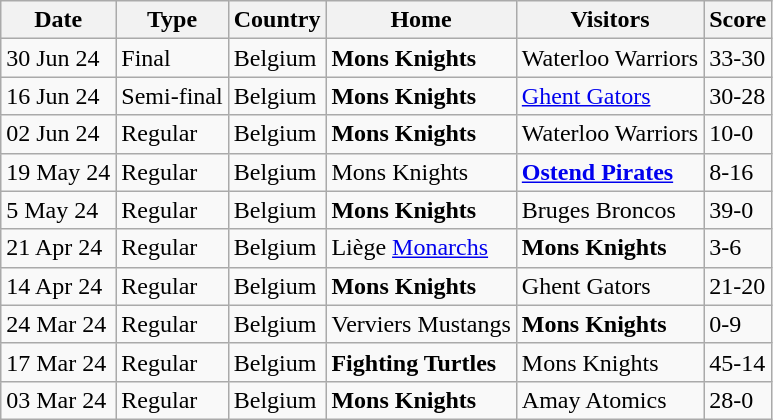<table class="wikitable">
<tr>
<th>Date</th>
<th>Type</th>
<th>Country</th>
<th>Home</th>
<th>Visitors</th>
<th>Score</th>
</tr>
<tr>
<td>30 Jun 24</td>
<td>Final</td>
<td>Belgium</td>
<td><strong>Mons Knights</strong></td>
<td>Waterloo Warriors</td>
<td>33-30</td>
</tr>
<tr>
<td>16 Jun 24</td>
<td>Semi-final</td>
<td>Belgium</td>
<td><strong>Mons Knights</strong></td>
<td><a href='#'>Ghent Gators</a></td>
<td>30-28</td>
</tr>
<tr>
<td>02 Jun 24</td>
<td>Regular</td>
<td>Belgium</td>
<td><strong>Mons Knights</strong></td>
<td>Waterloo Warriors</td>
<td>10-0</td>
</tr>
<tr>
<td>19 May 24</td>
<td>Regular</td>
<td>Belgium</td>
<td>Mons Knights</td>
<td><strong><a href='#'>Ostend Pirates</a></strong></td>
<td>8-16</td>
</tr>
<tr>
<td>5 May 24</td>
<td>Regular</td>
<td>Belgium</td>
<td><strong>Mons Knights</strong></td>
<td>Bruges Broncos</td>
<td>39-0</td>
</tr>
<tr>
<td>21 Apr 24</td>
<td>Regular</td>
<td>Belgium</td>
<td>Liège <a href='#'>Monarchs</a></td>
<td><strong>Mons Knights</strong></td>
<td>3-6</td>
</tr>
<tr>
<td>14 Apr 24</td>
<td>Regular</td>
<td>Belgium</td>
<td><strong>Mons Knights</strong></td>
<td>Ghent Gators</td>
<td>21-20</td>
</tr>
<tr>
<td>24 Mar 24</td>
<td>Regular</td>
<td>Belgium</td>
<td>Verviers Mustangs</td>
<td><strong>Mons Knights</strong></td>
<td>0-9</td>
</tr>
<tr>
<td>17 Mar 24</td>
<td>Regular</td>
<td>Belgium</td>
<td><strong>Fighting Turtles</strong></td>
<td>Mons Knights</td>
<td>45-14</td>
</tr>
<tr>
<td>03 Mar 24</td>
<td>Regular</td>
<td>Belgium</td>
<td><strong>Mons Knights</strong></td>
<td>Amay Atomics</td>
<td>28-0</td>
</tr>
</table>
